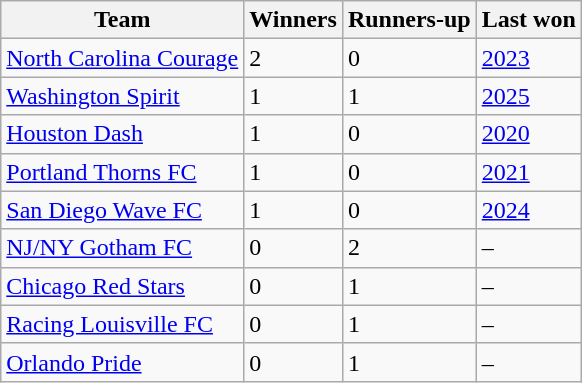<table class="sortable wikitable">
<tr>
<th>Team</th>
<th>Winners</th>
<th>Runners-up</th>
<th>Last won</th>
</tr>
<tr>
<td><a href='#'>North Carolina Courage</a></td>
<td>2</td>
<td>0</td>
<td><a href='#'>2023</a></td>
</tr>
<tr>
<td><a href='#'>Washington Spirit</a></td>
<td>1</td>
<td>1</td>
<td><a href='#'>2025</a></td>
</tr>
<tr>
<td><a href='#'>Houston Dash</a></td>
<td>1</td>
<td>0</td>
<td><a href='#'>2020</a></td>
</tr>
<tr>
<td><a href='#'>Portland Thorns FC</a></td>
<td>1</td>
<td>0</td>
<td><a href='#'>2021</a></td>
</tr>
<tr>
<td><a href='#'>San Diego Wave FC</a></td>
<td>1</td>
<td>0</td>
<td><a href='#'>2024</a></td>
</tr>
<tr>
<td><a href='#'>NJ/NY Gotham FC</a></td>
<td>0</td>
<td>2</td>
<td>–</td>
</tr>
<tr>
<td><a href='#'>Chicago Red Stars</a></td>
<td>0</td>
<td>1</td>
<td>–</td>
</tr>
<tr>
<td><a href='#'>Racing Louisville FC</a></td>
<td>0</td>
<td>1</td>
<td>–</td>
</tr>
<tr>
<td><a href='#'>Orlando Pride</a></td>
<td>0</td>
<td>1</td>
<td>–</td>
</tr>
</table>
